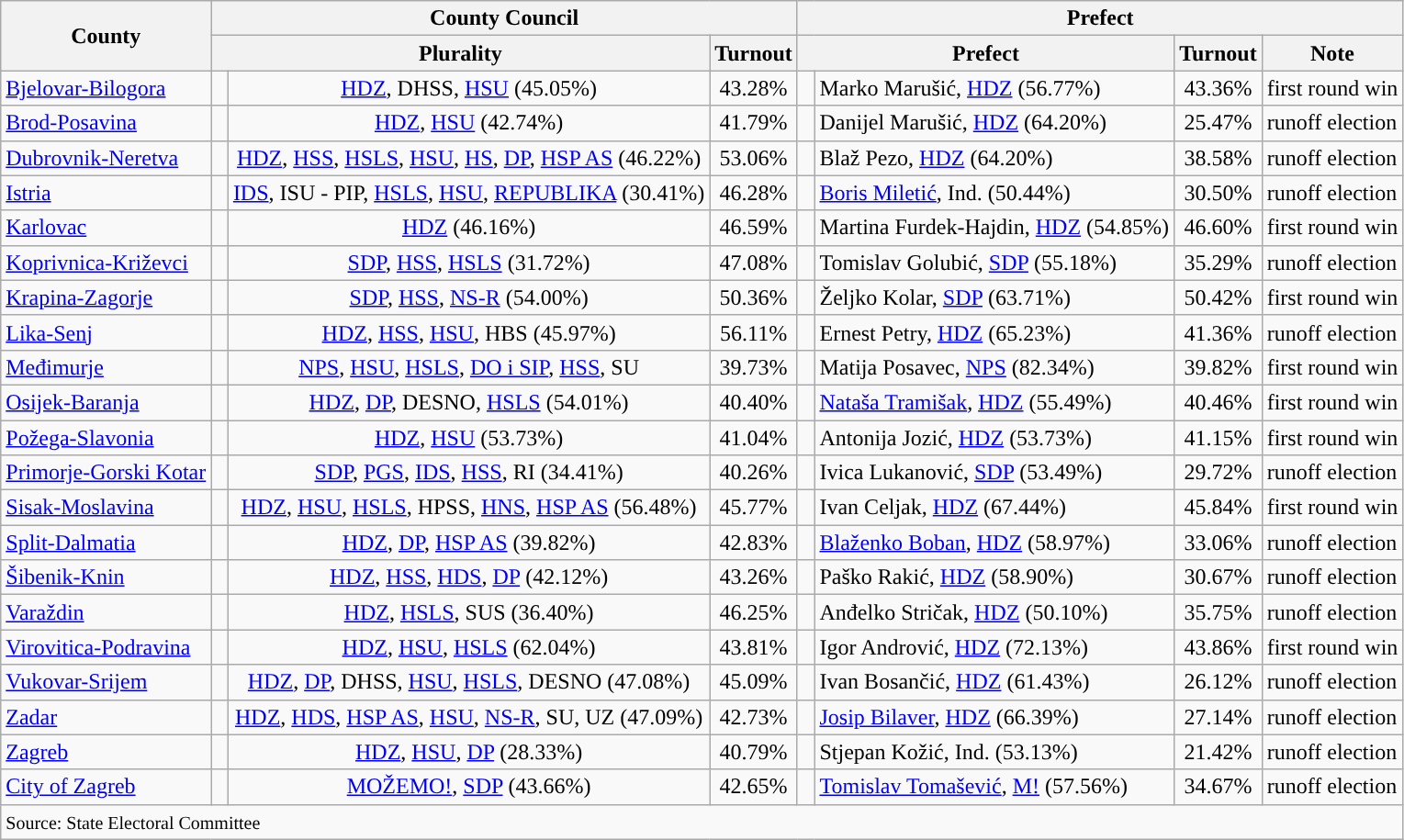<table class="wikitable sortable">
<tr>
<th rowspan="2">County</th>
<th colspan="3" class="unsortable">County Council</th>
<th colspan="4" class="unsortable">Prefect</th>
</tr>
<tr>
<th colspan="2">Plurality</th>
<th>Turnout</th>
<th colspan="2">Prefect</th>
<th>Turnout</th>
<th class="unsortable">Note</th>
</tr>
<tr>
<td><a href='#'>Bjelovar-Bilogora</a></td>
<td width="5px" style="background-color: "></td>
<td align="center"><a href='#'>HDZ</a>, DHSS, <a href='#'>HSU</a> (45.05%)</td>
<td align="center">43.28%</td>
<td width="5px" style="background-color: "></td>
<td>Marko Marušić, <a href='#'>HDZ</a> (56.77%)</td>
<td align="center">43.36%</td>
<td>first round win</td>
</tr>
<tr>
<td><a href='#'>Brod-Posavina</a></td>
<td width="5px" style="background-color: "></td>
<td align="center"><a href='#'>HDZ</a>, <a href='#'>HSU</a> (42.74%)</td>
<td align="center">41.79%</td>
<td width="5px" style="background-color: "></td>
<td>Danijel Marušić, <a href='#'>HDZ</a> (64.20%)</td>
<td align="center">25.47%</td>
<td>runoff election</td>
</tr>
<tr>
<td><a href='#'>Dubrovnik-Neretva</a></td>
<td width="5px" style="background-color: "></td>
<td align="center"><a href='#'>HDZ</a>, <a href='#'>HSS</a>, <a href='#'>HSLS</a>, <a href='#'>HSU</a>, <a href='#'>HS</a>, <a href='#'>DP</a>, <a href='#'>HSP AS</a> (46.22%)</td>
<td align="center">53.06%</td>
<td width="5px" style="background-color: "></td>
<td>Blaž Pezo, <a href='#'>HDZ</a> (64.20%)</td>
<td align="center">38.58%</td>
<td>runoff election</td>
</tr>
<tr>
<td><a href='#'>Istria</a></td>
<td width="5px" style="background-color: "></td>
<td align="center"><a href='#'>IDS</a>, ISU - PIP, <a href='#'>HSLS</a>, <a href='#'>HSU</a>, <a href='#'>REPUBLIKA</a> (30.41%)</td>
<td align="center">46.28%</td>
<td width="5px" style="background-color:"></td>
<td><a href='#'>Boris Miletić</a>, Ind. (50.44%)</td>
<td align="center">30.50%</td>
<td>runoff election</td>
</tr>
<tr>
<td><a href='#'>Karlovac</a></td>
<td width="5px" style="background-color: "></td>
<td align="center"><a href='#'>HDZ</a> (46.16%)</td>
<td align="center">46.59%</td>
<td width="5px" style="background-color: "></td>
<td>Martina Furdek-Hajdin, <a href='#'>HDZ</a> (54.85%)</td>
<td align="center">46.60%</td>
<td>first round win</td>
</tr>
<tr>
<td><a href='#'>Koprivnica-Križevci</a></td>
<td width="5px" style="background-color: "></td>
<td align="center"><a href='#'>SDP</a>, <a href='#'>HSS</a>, <a href='#'>HSLS</a> (31.72%)</td>
<td align="center">47.08%</td>
<td width="5px" style="background-color: "></td>
<td>Tomislav Golubić, <a href='#'>SDP</a> (55.18%)</td>
<td align="center">35.29%</td>
<td>runoff election</td>
</tr>
<tr>
<td><a href='#'>Krapina-Zagorje</a></td>
<td width="5px" style="background-color: "></td>
<td align="center"><a href='#'>SDP</a>, <a href='#'>HSS</a>, <a href='#'>NS-R</a> (54.00%)</td>
<td align="center">50.36%</td>
<td width="5px" style="background-color: "></td>
<td>Željko Kolar, <a href='#'>SDP</a> (63.71%)</td>
<td align="center">50.42%</td>
<td>first round win</td>
</tr>
<tr>
<td><a href='#'>Lika-Senj</a></td>
<td width="5px" style="background-color: "></td>
<td align="center"><a href='#'>HDZ</a>, <a href='#'>HSS</a>, <a href='#'>HSU</a>, HBS (45.97%)</td>
<td align="center">56.11%</td>
<td width="5px" style="background-color: "></td>
<td>Ernest Petry, <a href='#'>HDZ</a> (65.23%)</td>
<td align="center">41.36%</td>
<td>runoff election</td>
</tr>
<tr>
<td><a href='#'>Međimurje</a></td>
<td width="5px" style="background-color: "></td>
<td align="center"><a href='#'>NPS</a>, <a href='#'>HSU</a>, <a href='#'>HSLS</a>, <a href='#'>DO i SIP</a>, <a href='#'>HSS</a>, SU</td>
<td align="center">39.73%</td>
<td width="5px" style="background-color: "></td>
<td>Matija Posavec, <a href='#'>NPS</a> (82.34%)</td>
<td align="center">39.82%</td>
<td>first round win</td>
</tr>
<tr>
<td><a href='#'>Osijek-Baranja</a></td>
<td width="5px" style="background-color: "></td>
<td align="center"><a href='#'>HDZ</a>, <a href='#'>DP</a>, DESNO,  <a href='#'>HSLS</a> (54.01%)</td>
<td align="center">40.40%</td>
<td width="5px" style="background-color: "></td>
<td><a href='#'>Nataša Tramišak</a>, <a href='#'>HDZ</a> (55.49%)</td>
<td align="center">40.46%</td>
<td>first round win</td>
</tr>
<tr>
<td><a href='#'>Požega-Slavonia</a></td>
<td width="5px" style="background-color: "></td>
<td align="center"><a href='#'>HDZ</a>, <a href='#'>HSU</a> (53.73%)</td>
<td align="center">41.04%</td>
<td width="5px" style="background-color: "></td>
<td>Antonija Jozić, <a href='#'>HDZ</a> (53.73%)</td>
<td align="center">41.15%</td>
<td>first round win</td>
</tr>
<tr>
<td><a href='#'>Primorje-Gorski Kotar</a></td>
<td width="5px" style="background-color: "></td>
<td align="center"><a href='#'>SDP</a>, <a href='#'>PGS</a>, <a href='#'>IDS</a>, <a href='#'>HSS</a>, RI (34.41%)</td>
<td align="center">40.26%</td>
<td width="5px" style="background-color: "></td>
<td>Ivica Lukanović, <a href='#'>SDP</a> (53.49%)</td>
<td align="center">29.72%</td>
<td>runoff election</td>
</tr>
<tr>
<td><a href='#'>Sisak-Moslavina</a></td>
<td width="5px" style="background-color: "></td>
<td align="center"><a href='#'>HDZ</a>, <a href='#'>HSU</a>, <a href='#'>HSLS</a>, HPSS, <a href='#'>HNS</a>, <a href='#'>HSP AS</a> (56.48%)</td>
<td align="center">45.77%</td>
<td width="5px" style="background-color: "></td>
<td>Ivan Celjak, <a href='#'>HDZ</a> (67.44%)</td>
<td align="center">45.84%</td>
<td>first round win</td>
</tr>
<tr>
<td><a href='#'>Split-Dalmatia</a></td>
<td width="5px" style="background-color: "></td>
<td align="center"><a href='#'>HDZ</a>, <a href='#'>DP</a>, <a href='#'>HSP AS</a> (39.82%)</td>
<td align="center">42.83%</td>
<td width="5px" style="background-color: "></td>
<td><a href='#'>Blaženko Boban</a>, <a href='#'>HDZ</a> (58.97%)</td>
<td align="center">33.06%</td>
<td>runoff election</td>
</tr>
<tr>
<td><a href='#'>Šibenik-Knin</a></td>
<td width="5px" style="background-color: "></td>
<td align="center"><a href='#'>HDZ</a>, <a href='#'>HSS</a>, <a href='#'>HDS</a>, <a href='#'>DP</a> (42.12%)</td>
<td align="center">43.26%</td>
<td width="5px" style="background-color: "></td>
<td>Paško Rakić, <a href='#'>HDZ</a> (58.90%)</td>
<td align="center">30.67%</td>
<td>runoff election</td>
</tr>
<tr>
<td><a href='#'>Varaždin</a></td>
<td width="5px" style="background-color: "></td>
<td align="center"><a href='#'>HDZ</a>, <a href='#'>HSLS</a>, SUS (36.40%)</td>
<td align="center">46.25%</td>
<td width="5px" style="background-color: "></td>
<td>Anđelko Stričak, <a href='#'>HDZ</a> (50.10%)</td>
<td align="center">35.75%</td>
<td>runoff election</td>
</tr>
<tr>
<td><a href='#'>Virovitica-Podravina</a></td>
<td width="5px" style="background-color: "></td>
<td align="center"><a href='#'>HDZ</a>, <a href='#'>HSU</a>, <a href='#'>HSLS</a> (62.04%)</td>
<td align="center">43.81%</td>
<td width="5px" style="background-color: "></td>
<td>Igor Andrović, <a href='#'>HDZ</a> (72.13%)</td>
<td align="center">43.86%</td>
<td>first round win</td>
</tr>
<tr>
<td><a href='#'>Vukovar-Srijem</a></td>
<td width="5px" style="background-color: "></td>
<td align="center"><a href='#'>HDZ</a>, <a href='#'>DP</a>, DHSS, <a href='#'>HSU</a>, <a href='#'>HSLS</a>, DESNO (47.08%)</td>
<td align="center">45.09%</td>
<td width="5px" style="background-color: "></td>
<td>Ivan Bosančić, <a href='#'>HDZ</a> (61.43%)</td>
<td align="center">26.12%</td>
<td>runoff election</td>
</tr>
<tr>
<td><a href='#'>Zadar</a></td>
<td width="5px" style="background-color: "></td>
<td align="center"><a href='#'>HDZ</a>, <a href='#'>HDS</a>, <a href='#'>HSP AS</a>, <a href='#'>HSU</a>, <a href='#'>NS-R</a>, SU, UZ (47.09%)</td>
<td align="center">42.73%</td>
<td width="5px" style="background-color: "></td>
<td><a href='#'>Josip Bilaver</a>, <a href='#'>HDZ</a> (66.39%)</td>
<td align="center">27.14%</td>
<td>runoff election</td>
</tr>
<tr>
<td><a href='#'>Zagreb</a></td>
<td width="5px" style="background-color: "></td>
<td align="center"><a href='#'>HDZ</a>, <a href='#'>HSU</a>, <a href='#'>DP</a> (28.33%)</td>
<td align="center">40.79%</td>
<td width="5px" style="background-color:"></td>
<td>Stjepan Kožić, Ind. (53.13%)</td>
<td align="center">21.42%</td>
<td>runoff election</td>
</tr>
<tr>
<td><a href='#'>City of Zagreb</a></td>
<td width="5px" style="background-color: "></td>
<td align="center"><a href='#'>MOŽEMO!</a>, <a href='#'>SDP</a> (43.66%)</td>
<td align="center">42.65%</td>
<td width="5px" style="background-color: "></td>
<td><a href='#'>Tomislav Tomašević</a>, <a href='#'>M!</a> (57.56%)</td>
<td align="center">34.67%</td>
<td>runoff election</td>
</tr>
<tr>
<td colspan="8"><small>Source: State Electoral Committee</small></td>
</tr>
</table>
